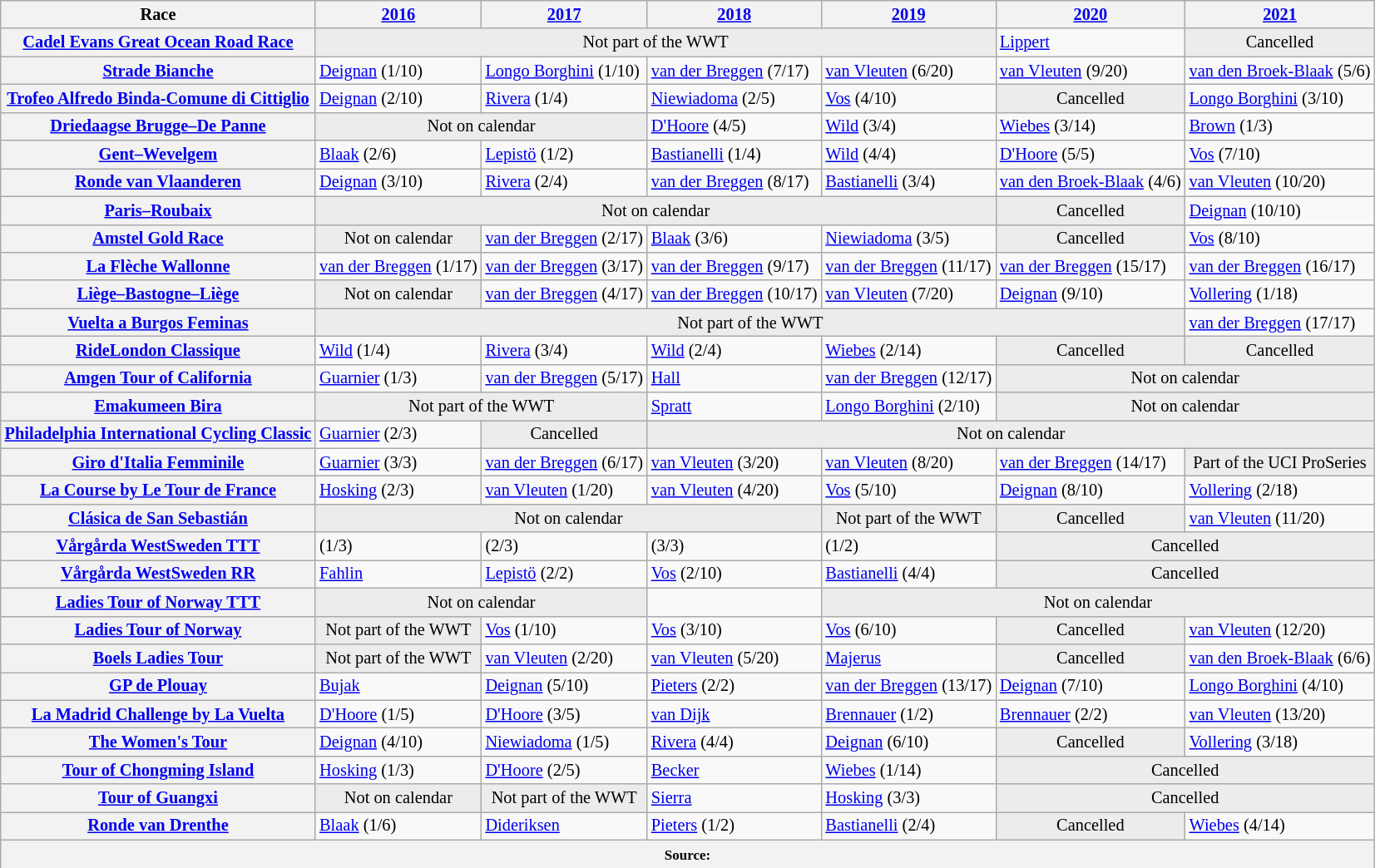<table class="wikitable plainrowheaders" style="font-size: 85%;">
<tr>
<th scope=col>Race</th>
<th scope=col><a href='#'>2016</a></th>
<th scope=col><a href='#'>2017</a></th>
<th scope=col><a href='#'>2018</a></th>
<th scope=col><a href='#'>2019</a></th>
<th scope=col><a href='#'>2020</a></th>
<th scope=col><a href='#'>2021</a></th>
</tr>
<tr>
<th scope=row> <a href='#'>Cadel Evans Great Ocean Road Race</a></th>
<td bgcolor=#ececec colspan=4 align=center><span>Not part of the WWT</span></td>
<td> <a href='#'>Lippert</a></td>
<td bgcolor=#ececec align=center><span>Cancelled</span></td>
</tr>
<tr>
<th scope=row> <a href='#'>Strade Bianche</a></th>
<td> <a href='#'>Deignan</a> (1/10)</td>
<td> <a href='#'>Longo Borghini</a> (1/10)</td>
<td> <a href='#'>van der Breggen</a> (7/17)</td>
<td> <a href='#'>van Vleuten</a> (6/20)</td>
<td> <a href='#'>van Vleuten</a> (9/20)</td>
<td> <a href='#'>van den Broek-Blaak</a> (5/6)</td>
</tr>
<tr>
<th scope=row> <a href='#'>Trofeo Alfredo Binda-Comune di Cittiglio</a></th>
<td> <a href='#'>Deignan</a> (2/10)</td>
<td> <a href='#'>Rivera</a> (1/4)</td>
<td> <a href='#'>Niewiadoma</a> (2/5)</td>
<td> <a href='#'>Vos</a> (4/10)</td>
<td bgcolor=#ececec align=center><span>Cancelled</span></td>
<td> <a href='#'>Longo Borghini</a> (3/10)</td>
</tr>
<tr>
<th scope=row> <a href='#'>Driedaagse Brugge–De Panne</a></th>
<td bgcolor=#ececec colspan=2 align=center><span>Not on calendar</span></td>
<td> <a href='#'>D'Hoore</a> (4/5)</td>
<td> <a href='#'>Wild</a> (3/4)</td>
<td> <a href='#'>Wiebes</a> (3/14)</td>
<td> <a href='#'>Brown</a> (1/3)</td>
</tr>
<tr>
<th scope=row> <a href='#'>Gent–Wevelgem</a></th>
<td> <a href='#'>Blaak</a> (2/6)</td>
<td> <a href='#'>Lepistö</a> (1/2)</td>
<td> <a href='#'>Bastianelli</a> (1/4)</td>
<td> <a href='#'>Wild</a> (4/4)</td>
<td> <a href='#'>D'Hoore</a> (5/5)</td>
<td> <a href='#'>Vos</a> (7/10)</td>
</tr>
<tr>
<th scope=row> <a href='#'>Ronde van Vlaanderen</a></th>
<td> <a href='#'>Deignan</a> (3/10)</td>
<td> <a href='#'>Rivera</a> (2/4)</td>
<td> <a href='#'>van der Breggen</a> (8/17)</td>
<td> <a href='#'>Bastianelli</a> (3/4)</td>
<td> <a href='#'>van den Broek-Blaak</a> (4/6)</td>
<td> <a href='#'>van Vleuten</a> (10/20)</td>
</tr>
<tr>
<th scope=row> <a href='#'>Paris–Roubaix</a></th>
<td bgcolor=#ececec colspan=4 align=center><span>Not on calendar</span></td>
<td bgcolor=#ececec align=center><span>Cancelled</span></td>
<td> <a href='#'>Deignan</a> (10/10)</td>
</tr>
<tr>
<th scope=row> <a href='#'>Amstel Gold Race</a></th>
<td bgcolor=#ececec align=center><span>Not on calendar</span></td>
<td> <a href='#'>van der Breggen</a> (2/17)</td>
<td> <a href='#'>Blaak</a> (3/6)</td>
<td> <a href='#'>Niewiadoma</a> (3/5)</td>
<td bgcolor=#ececec align=center><span>Cancelled</span></td>
<td> <a href='#'>Vos</a> (8/10)</td>
</tr>
<tr>
<th scope=row> <a href='#'>La Flèche Wallonne</a></th>
<td> <a href='#'>van der Breggen</a> (1/17)</td>
<td> <a href='#'>van der Breggen</a> (3/17)</td>
<td> <a href='#'>van der Breggen</a> (9/17)</td>
<td> <a href='#'>van der Breggen</a> (11/17)</td>
<td> <a href='#'>van der Breggen</a> (15/17)</td>
<td> <a href='#'>van der Breggen</a> (16/17)</td>
</tr>
<tr>
<th scope=row> <a href='#'>Liège–Bastogne–Liège</a></th>
<td bgcolor=#ececec align=center><span>Not on calendar</span></td>
<td> <a href='#'>van der Breggen</a> (4/17)</td>
<td> <a href='#'>van der Breggen</a> (10/17)</td>
<td> <a href='#'>van Vleuten</a> (7/20)</td>
<td> <a href='#'>Deignan</a> (9/10)</td>
<td> <a href='#'>Vollering</a> (1/18)</td>
</tr>
<tr>
<th scope=row> <a href='#'>Vuelta a Burgos Feminas</a></th>
<td bgcolor=#ececec colspan=5 align=center><span>Not part of the WWT</span></td>
<td> <a href='#'>van der Breggen</a> (17/17)</td>
</tr>
<tr>
<th scope=row> <a href='#'>RideLondon Classique</a></th>
<td> <a href='#'>Wild</a> (1/4)</td>
<td> <a href='#'>Rivera</a> (3/4)</td>
<td> <a href='#'>Wild</a> (2/4)</td>
<td> <a href='#'>Wiebes</a> (2/14)</td>
<td bgcolor=#ececec align=center><span>Cancelled</span></td>
<td bgcolor=#ececec align=center><span>Cancelled</span></td>
</tr>
<tr>
<th scope=row> <a href='#'>Amgen Tour of California</a></th>
<td> <a href='#'>Guarnier</a> (1/3)</td>
<td> <a href='#'>van der Breggen</a> (5/17)</td>
<td> <a href='#'>Hall</a></td>
<td> <a href='#'>van der Breggen</a> (12/17)</td>
<td bgcolor=#ececec colspan=2 align=center><span>Not on calendar</span></td>
</tr>
<tr>
<th scope=row> <a href='#'>Emakumeen Bira</a></th>
<td bgcolor=#ececec colspan=2 align=center><span>Not part of the WWT</span></td>
<td> <a href='#'>Spratt</a></td>
<td> <a href='#'>Longo Borghini</a> (2/10)</td>
<td bgcolor=#ececec colspan=2 align=center><span>Not on calendar</span></td>
</tr>
<tr>
<th scope=row> <a href='#'>Philadelphia International Cycling Classic</a></th>
<td> <a href='#'>Guarnier</a> (2/3)</td>
<td bgcolor=#ececec align=center><span>Cancelled</span></td>
<td bgcolor=#ececec colspan=4 align=center><span>Not on calendar</span></td>
</tr>
<tr>
<th scope=row> <a href='#'>Giro d'Italia Femminile</a></th>
<td> <a href='#'>Guarnier</a> (3/3)</td>
<td> <a href='#'>van der Breggen</a> (6/17)</td>
<td> <a href='#'>van Vleuten</a> (3/20)</td>
<td> <a href='#'>van Vleuten</a> (8/20)</td>
<td> <a href='#'>van der Breggen</a> (14/17)</td>
<td bgcolor=#ececec align=center><span>Part of the UCI ProSeries</span></td>
</tr>
<tr>
<th scope=row> <a href='#'>La Course by Le Tour de France</a></th>
<td> <a href='#'>Hosking</a> (2/3)</td>
<td> <a href='#'>van Vleuten</a> (1/20)</td>
<td> <a href='#'>van Vleuten</a> (4/20)</td>
<td> <a href='#'>Vos</a> (5/10)</td>
<td> <a href='#'>Deignan</a> (8/10)</td>
<td> <a href='#'>Vollering</a> (2/18)</td>
</tr>
<tr>
<th scope=row> <a href='#'>Clásica de San Sebastián</a></th>
<td bgcolor=#ececec colspan=3 align=center><span>Not on calendar</span></td>
<td bgcolor=#ececec align=center><span>Not part of the WWT</span></td>
<td bgcolor=#ececec align=center><span>Cancelled</span></td>
<td> <a href='#'>van Vleuten</a> (11/20)</td>
</tr>
<tr>
<th scope=row> <a href='#'>Vårgårda WestSweden TTT</a></th>
<td> (1/3)</td>
<td> (2/3)</td>
<td> (3/3)</td>
<td> (1/2)</td>
<td bgcolor=#ececec colspan=2 align=center><span>Cancelled</span></td>
</tr>
<tr>
<th scope=row> <a href='#'>Vårgårda WestSweden RR</a></th>
<td> <a href='#'>Fahlin</a></td>
<td> <a href='#'>Lepistö</a> (2/2)</td>
<td> <a href='#'>Vos</a> (2/10)</td>
<td> <a href='#'>Bastianelli</a> (4/4)</td>
<td bgcolor=#ececec colspan=2 align=center><span>Cancelled</span></td>
</tr>
<tr>
<th scope=row> <a href='#'>Ladies Tour of Norway TTT</a></th>
<td bgcolor=#ececec colspan=2 align=center><span>Not on calendar</span></td>
<td></td>
<td bgcolor=#ececec colspan=3 align=center><span>Not on calendar</span></td>
</tr>
<tr>
<th scope=row> <a href='#'>Ladies Tour of Norway</a></th>
<td bgcolor=#ececec align=center><span>Not part of the WWT</span></td>
<td> <a href='#'>Vos</a> (1/10)</td>
<td> <a href='#'>Vos</a> (3/10)</td>
<td> <a href='#'>Vos</a> (6/10)</td>
<td bgcolor=#ececec align=center><span>Cancelled</span></td>
<td> <a href='#'>van Vleuten</a> (12/20)</td>
</tr>
<tr>
<th scope=row> <a href='#'>Boels Ladies Tour</a></th>
<td bgcolor=#ececec align=center><span>Not part of the WWT</span></td>
<td> <a href='#'>van Vleuten</a> (2/20)</td>
<td> <a href='#'>van Vleuten</a> (5/20)</td>
<td> <a href='#'>Majerus</a></td>
<td bgcolor=#ececec align=center><span>Cancelled</span></td>
<td> <a href='#'>van den Broek-Blaak</a> (6/6)</td>
</tr>
<tr>
<th scope=row> <a href='#'>GP de Plouay</a></th>
<td> <a href='#'>Bujak</a></td>
<td> <a href='#'>Deignan</a> (5/10)</td>
<td> <a href='#'>Pieters</a> (2/2)</td>
<td> <a href='#'>van der Breggen</a> (13/17)</td>
<td> <a href='#'>Deignan</a> (7/10)</td>
<td> <a href='#'>Longo Borghini</a> (4/10)</td>
</tr>
<tr>
<th scope=row> <a href='#'>La Madrid Challenge by La Vuelta</a></th>
<td> <a href='#'>D'Hoore</a> (1/5)</td>
<td> <a href='#'>D'Hoore</a> (3/5)</td>
<td> <a href='#'>van Dijk</a></td>
<td> <a href='#'>Brennauer</a> (1/2)</td>
<td> <a href='#'>Brennauer</a> (2/2)</td>
<td> <a href='#'>van Vleuten</a> (13/20)</td>
</tr>
<tr>
<th scope=row> <a href='#'>The Women's Tour</a></th>
<td> <a href='#'>Deignan</a> (4/10)</td>
<td> <a href='#'>Niewiadoma</a> (1/5)</td>
<td> <a href='#'>Rivera</a> (4/4)</td>
<td> <a href='#'>Deignan</a> (6/10)</td>
<td bgcolor=#ececec align=center><span>Cancelled</span></td>
<td> <a href='#'>Vollering</a> (3/18)</td>
</tr>
<tr>
<th scope=row> <a href='#'>Tour of Chongming Island</a></th>
<td> <a href='#'>Hosking</a> (1/3)</td>
<td> <a href='#'>D'Hoore</a> (2/5)</td>
<td> <a href='#'>Becker</a></td>
<td> <a href='#'>Wiebes</a> (1/14)</td>
<td bgcolor=#ececec colspan=2 align=center><span>Cancelled</span></td>
</tr>
<tr>
<th scope=row> <a href='#'>Tour of Guangxi</a></th>
<td bgcolor=#ececec align=center><span>Not on calendar</span></td>
<td bgcolor=#ececec align=center><span>Not part of the WWT</span></td>
<td> <a href='#'>Sierra</a></td>
<td> <a href='#'>Hosking</a> (3/3)</td>
<td bgcolor=#ececec colspan=2 align=center><span>Cancelled</span></td>
</tr>
<tr>
<th scope=row> <a href='#'>Ronde van Drenthe</a></th>
<td> <a href='#'>Blaak</a> (1/6)</td>
<td> <a href='#'>Dideriksen</a></td>
<td> <a href='#'>Pieters</a> (1/2)</td>
<td> <a href='#'>Bastianelli</a> (2/4)</td>
<td bgcolor=#ececec align=center><span>Cancelled</span></td>
<td> <a href='#'>Wiebes</a> (4/14)</td>
</tr>
<tr>
<th colspan=7><small>Source:</small></th>
</tr>
</table>
